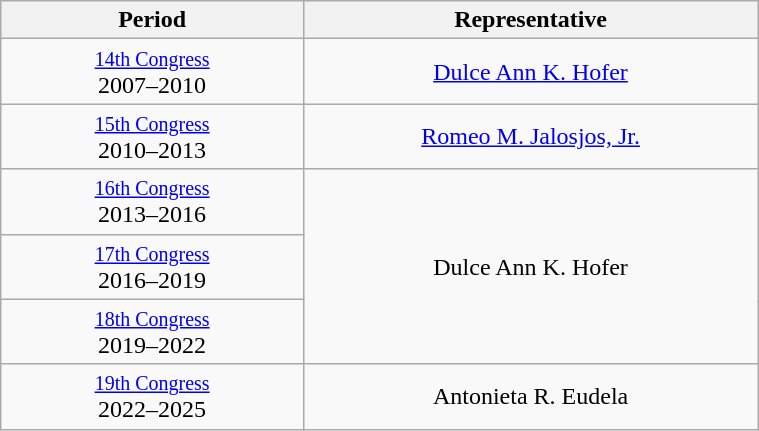<table class="wikitable" style="text-align:center; width:40%;">
<tr>
<th width="40%">Period</th>
<th>Representative</th>
</tr>
<tr>
<td><small><a href='#'>14th Congress</a></small><br>2007–2010</td>
<td><a href='#'>Dulce Ann K. Hofer</a></td>
</tr>
<tr>
<td><small><a href='#'>15th Congress</a></small><br>2010–2013</td>
<td><a href='#'>Romeo M. Jalosjos, Jr.</a></td>
</tr>
<tr>
<td><small><a href='#'>16th Congress</a></small><br>2013–2016</td>
<td rowspan="3">Dulce Ann K. Hofer</td>
</tr>
<tr>
<td><small><a href='#'>17th Congress</a></small><br>2016–2019</td>
</tr>
<tr>
<td><small><a href='#'>18th Congress</a></small><br>2019–2022</td>
</tr>
<tr>
<td><small><a href='#'>19th Congress</a></small><br>2022–2025</td>
<td>Antonieta R. Eudela</td>
</tr>
</table>
